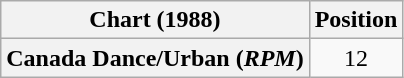<table class="wikitable plainrowheaders" style="text-align:center">
<tr>
<th>Chart (1988)</th>
<th>Position</th>
</tr>
<tr>
<th scope="row">Canada Dance/Urban (<em>RPM</em>)</th>
<td>12</td>
</tr>
</table>
